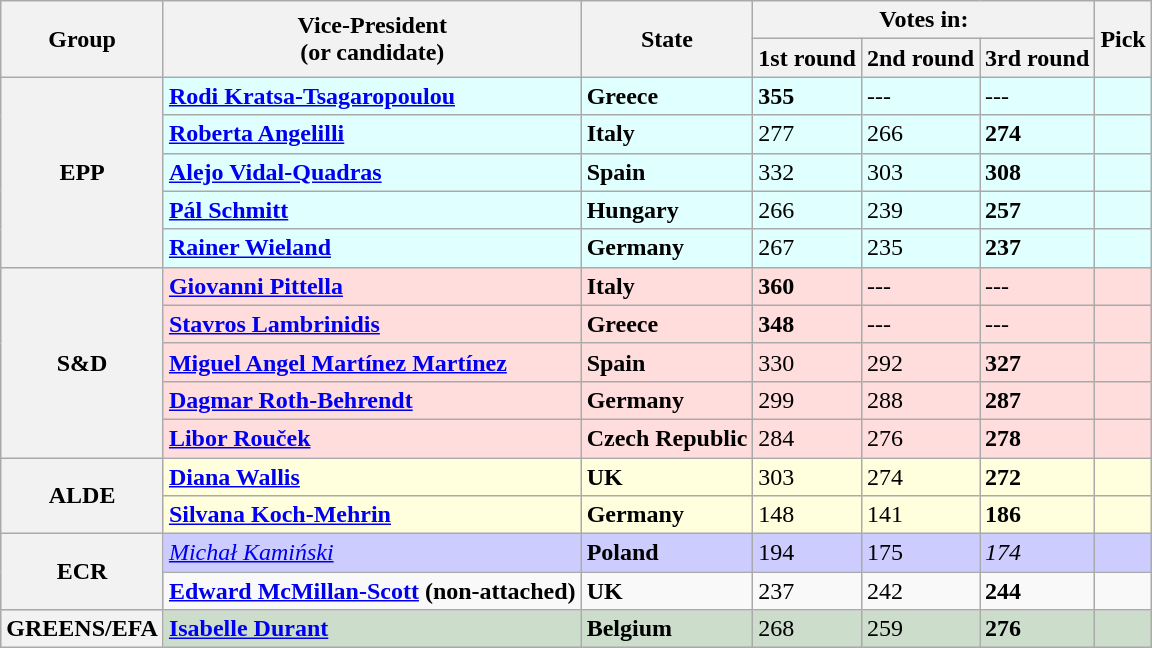<table class="wikitable">
<tr>
<th rowspan=2>Group</th>
<th rowspan=2>Vice-President<br>(or candidate)</th>
<th rowspan=2>State</th>
<th colspan=3>Votes in:</th>
<th rowspan=2>Pick</th>
</tr>
<tr>
<th>1st round</th>
<th>2nd round</th>
<th>3rd round</th>
</tr>
<tr bgcolor=lightcyan>
<th rowspan=5>EPP</th>
<td><strong><a href='#'>Rodi Kratsa-Tsagaropoulou</a></strong></td>
<td><strong>Greece</strong></td>
<td><strong>355</strong></td>
<td>---</td>
<td>---</td>
<td></td>
</tr>
<tr bgcolor=lightcyan>
<td><strong><a href='#'>Roberta Angelilli</a></strong></td>
<td><strong> Italy</strong></td>
<td>277</td>
<td>266</td>
<td><strong>274</strong></td>
<td></td>
</tr>
<tr bgcolor=lightcyan>
<td><strong><a href='#'>Alejo Vidal-Quadras</a></strong></td>
<td><strong> Spain</strong></td>
<td>332</td>
<td>303</td>
<td><strong>308</strong></td>
<td></td>
</tr>
<tr bgcolor=lightcyan>
<td><strong><a href='#'>Pál Schmitt</a></strong></td>
<td><strong> Hungary</strong></td>
<td>266</td>
<td>239</td>
<td><strong>257</strong></td>
<td></td>
</tr>
<tr bgcolor=lightcyan>
<td><strong><a href='#'>Rainer Wieland</a></strong></td>
<td><strong> Germany</strong></td>
<td>267</td>
<td>235</td>
<td><strong>237</strong></td>
<td></td>
</tr>
<tr bgcolor=#FFDDDD>
<th rowspan=5>S&D</th>
<td><strong><a href='#'>Giovanni Pittella</a></strong></td>
<td><strong> Italy</strong></td>
<td><strong>360</strong></td>
<td>---</td>
<td>---</td>
<td></td>
</tr>
<tr bgcolor=#FFDDDD>
<td><strong><a href='#'>Stavros Lambrinidis</a></strong></td>
<td><strong>Greece</strong></td>
<td><strong>348</strong></td>
<td>---</td>
<td>---</td>
<td></td>
</tr>
<tr bgcolor=#FFDDDD>
<td><strong><a href='#'>Miguel Angel Martínez Martínez</a></strong></td>
<td><strong> Spain</strong></td>
<td>330</td>
<td>292</td>
<td><strong>327</strong></td>
<td></td>
</tr>
<tr bgcolor=#FFDDDD>
<td><strong><a href='#'>Dagmar Roth-Behrendt</a></strong></td>
<td><strong> Germany</strong></td>
<td>299</td>
<td>288</td>
<td><strong>287</strong></td>
<td></td>
</tr>
<tr bgcolor=#FFDDDD>
<td><strong><a href='#'>Libor Rouček</a></strong></td>
<td><strong> Czech Republic</strong></td>
<td>284</td>
<td>276</td>
<td><strong>278</strong></td>
<td></td>
</tr>
<tr bgcolor=#FFFFDD>
<th rowspan=2>ALDE</th>
<td><strong><a href='#'>Diana Wallis</a></strong></td>
<td><strong> UK</strong></td>
<td>303</td>
<td>274</td>
<td><strong>272</strong></td>
<td></td>
</tr>
<tr bgcolor=#FFFFDD>
<td><strong><a href='#'>Silvana Koch-Mehrin</a></strong></td>
<td><strong> Germany</strong></td>
<td>148</td>
<td>141</td>
<td><strong>186</strong></td>
<td></td>
</tr>
<tr bgcolor=#CCCCFF>
<th rowspan=2>ECR</th>
<td><em><a href='#'>Michał Kamiński</a></em></td>
<td><strong> Poland</strong></td>
<td>194</td>
<td>175</td>
<td><em>174</em></td>
<td></td>
</tr>
<tr>
<td><strong><a href='#'>Edward McMillan-Scott</a> (non-attached)</strong></td>
<td><strong> UK</strong></td>
<td>237</td>
<td>242</td>
<td><strong>244</strong></td>
<td></td>
</tr>
<tr bgcolor=#CCDDCC>
<th rowspan=2>GREENS/EFA</th>
<td><strong><a href='#'>Isabelle Durant</a></strong></td>
<td><strong> Belgium</strong></td>
<td>268</td>
<td>259</td>
<td><strong>276</strong></td>
<td></td>
</tr>
</table>
